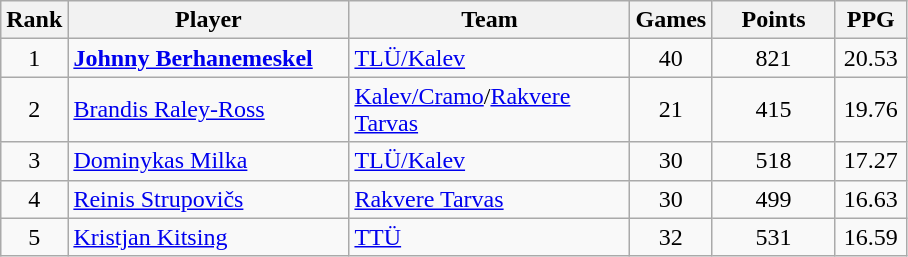<table class="wikitable sortable" style="text-align: center">
<tr>
<th>Rank</th>
<th width=180>Player</th>
<th width=180>Team</th>
<th>Games</th>
<th width=75>Points</th>
<th width=40>PPG</th>
</tr>
<tr>
<td>1</td>
<td align="left"> <strong><a href='#'>Johnny Berhanemeskel</a></strong></td>
<td align="left"><a href='#'>TLÜ/Kalev</a></td>
<td>40</td>
<td>821</td>
<td>20.53</td>
</tr>
<tr>
<td>2</td>
<td align="left"> <a href='#'>Brandis Raley-Ross</a></td>
<td align="left"><a href='#'>Kalev/Cramo</a>/<a href='#'>Rakvere Tarvas</a></td>
<td>21</td>
<td>415</td>
<td>19.76</td>
</tr>
<tr>
<td>3</td>
<td align="left"> <a href='#'>Dominykas Milka</a></td>
<td align="left"><a href='#'>TLÜ/Kalev</a></td>
<td>30</td>
<td>518</td>
<td>17.27</td>
</tr>
<tr>
<td>4</td>
<td align="left"> <a href='#'>Reinis Strupovičs</a></td>
<td align="left"><a href='#'>Rakvere Tarvas</a></td>
<td>30</td>
<td>499</td>
<td>16.63</td>
</tr>
<tr>
<td>5</td>
<td align="left"> <a href='#'>Kristjan Kitsing</a></td>
<td align="left"><a href='#'>TTÜ</a></td>
<td>32</td>
<td>531</td>
<td>16.59</td>
</tr>
</table>
